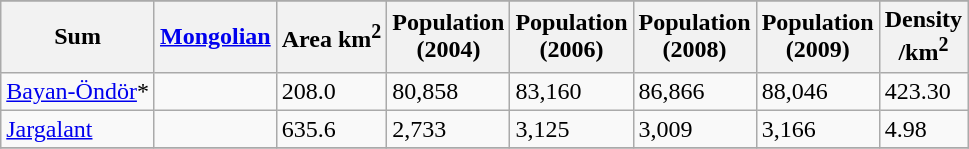<table class="wikitable">
<tr>
</tr>
<tr>
<th>Sum</th>
<th><a href='#'>Mongolian</a></th>
<th>Area km<sup>2</sup></th>
<th>Population<br>(2004)</th>
<th>Population<br>(2006)</th>
<th>Population<br>(2008)</th>
<th>Population<br>(2009)</th>
<th>Density<br>/km<sup>2</sup></th>
</tr>
<tr>
<td><a href='#'>Bayan-Öndör</a>*</td>
<td></td>
<td>208.0</td>
<td>80,858</td>
<td>83,160</td>
<td>86,866</td>
<td>88,046</td>
<td>423.30</td>
</tr>
<tr>
<td><a href='#'>Jargalant</a></td>
<td></td>
<td>635.6</td>
<td>2,733</td>
<td>3,125</td>
<td>3,009</td>
<td>3,166</td>
<td>4.98</td>
</tr>
<tr>
</tr>
</table>
